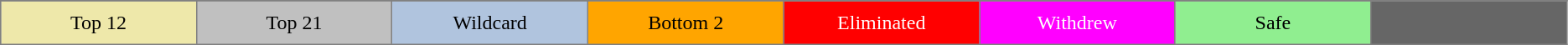<table border="2" cellpadding="8" style="background:silver; border:1px solid gray; border-collapse:collapse; margin:0 1em 1em 0; text-align:center;">
<tr>
</tr>
<tr>
<td style="background:palegoldenrod;" width="7%">Top 12</td>
<td width="7%">Top 21</td>
<td style="background:lightsteelblue;" width="7%">Wildcard</td>
<td style="background:orange;" width="7%">Bottom 2</td>
<td style="background:red; color:white;" width="7%">Eliminated</td>
<td style="background:magenta; color:white;" width="7%">Withdrew</td>
<td style="background:lightgreen;" width="7%">Safe</td>
<td style="background:#666666;" width="7%"><br></td>
</tr>
</table>
